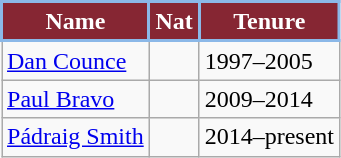<table class="wikitable sortable">
<tr>
<th style="background:#862633; color:#FFFFFF; border:2px solid #8BB8E8;" scope="col">Name</th>
<th style="background:#862633; color:#FFFFFF; border:2px solid #8BB8E8;" scope="col">Nat</th>
<th style="background:#862633; color:#FFFFFF; border:2px solid #8BB8E8;" scope="col">Tenure</th>
</tr>
<tr>
<td><a href='#'>Dan Counce</a></td>
<td></td>
<td>1997–2005</td>
</tr>
<tr>
<td><a href='#'>Paul Bravo</a></td>
<td></td>
<td>2009–2014</td>
</tr>
<tr>
<td><a href='#'>Pádraig Smith</a></td>
<td></td>
<td>2014–present</td>
</tr>
</table>
